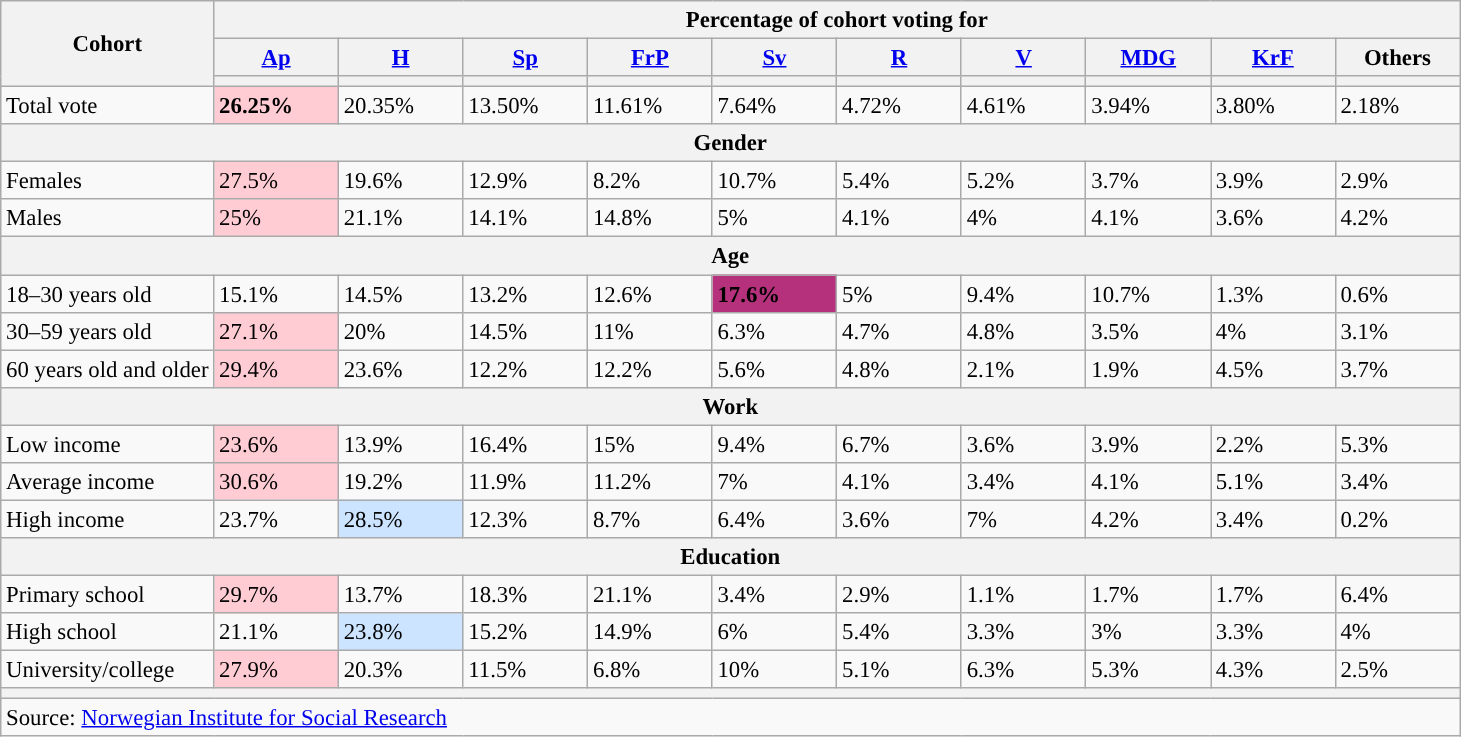<table class="wikitable" style="font-size:95%;">
<tr>
<th rowspan="3">Cohort</th>
<th colspan="10">Percentage of cohort voting for</th>
</tr>
<tr>
<th scope="col" style="width:5em;"><a href='#'>Ap</a></th>
<th scope="col" style="width:5em;"><a href='#'>H</a></th>
<th scope="col" style="width:5em;"><a href='#'>Sp</a></th>
<th scope="col" style="width:5em;"><a href='#'>FrP</a></th>
<th scope="col" style="width:5em;"><a href='#'>Sv</a></th>
<th scope="col" style="width:5em;"><a href='#'>R</a></th>
<th scope="col" style="width:5em;"><a href='#'>V</a></th>
<th scope="col" style="width:5em;"><a href='#'>MDG</a></th>
<th scope="col" style="width:5em;"><a href='#'>KrF</a></th>
<th scope="col" style="width:5em;">Others</th>
</tr>
<tr>
<th style="background:"></th>
<th style="background:"></th>
<th style="background:"></th>
<th style="background:"></th>
<th style="background:"></th>
<th style="background:"></th>
<th style="background:"></th>
<th style="background:"></th>
<th style="background:"></th>
<th style="background:"></th>
</tr>
<tr>
<td>Total vote</td>
<td style="background:#ffccd4;"><strong>26.25%</strong></td>
<td>20.35%</td>
<td>13.50%</td>
<td>11.61%</td>
<td>7.64%</td>
<td>4.72%</td>
<td>4.61%</td>
<td>3.94%</td>
<td>3.80%</td>
<td>2.18%</td>
</tr>
<tr>
<th colspan="11">Gender</th>
</tr>
<tr>
<td>Females</td>
<td style="background:#ffccd4;">27.5%</td>
<td>19.6%</td>
<td>12.9%</td>
<td>8.2%</td>
<td>10.7%</td>
<td>5.4%</td>
<td>5.2%</td>
<td>3.7%</td>
<td>3.9%</td>
<td>2.9%</td>
</tr>
<tr>
<td>Males</td>
<td style="background:#ffccd4;">25%</td>
<td>21.1%</td>
<td>14.1%</td>
<td>14.8%</td>
<td>5%</td>
<td>4.1%</td>
<td>4%</td>
<td>4.1%</td>
<td>3.6%</td>
<td>4.2%</td>
</tr>
<tr>
<th colspan="11">Age</th>
</tr>
<tr>
<td>18–30 years old</td>
<td>15.1%</td>
<td>14.5%</td>
<td>13.2%</td>
<td>12.6%</td>
<td style="background:#b5317c;"><strong>17.6%</strong></td>
<td>5%</td>
<td>9.4%</td>
<td>10.7%</td>
<td>1.3%</td>
<td>0.6%</td>
</tr>
<tr>
<td>30–59 years old</td>
<td style="background:#ffccd4;">27.1%</td>
<td>20%</td>
<td>14.5%</td>
<td>11%</td>
<td>6.3%</td>
<td>4.7%</td>
<td>4.8%</td>
<td>3.5%</td>
<td>4%</td>
<td>3.1%</td>
</tr>
<tr>
<td>60 years old and older</td>
<td style="background:#ffccd4;">29.4%</td>
<td>23.6%</td>
<td>12.2%</td>
<td>12.2%</td>
<td>5.6%</td>
<td>4.8%</td>
<td>2.1%</td>
<td>1.9%</td>
<td>4.5%</td>
<td>3.7%</td>
</tr>
<tr>
<th colspan="11">Work</th>
</tr>
<tr>
<td>Low income</td>
<td style="background:#ffccd4;">23.6%</td>
<td>13.9%</td>
<td>16.4%</td>
<td>15%</td>
<td>9.4%</td>
<td>6.7%</td>
<td>3.6%</td>
<td>3.9%</td>
<td>2.2%</td>
<td>5.3%</td>
</tr>
<tr>
<td>Average income</td>
<td style="background:#ffccd4;">30.6%</td>
<td>19.2%</td>
<td>11.9%</td>
<td>11.2%</td>
<td>7%</td>
<td>4.1%</td>
<td>3.4%</td>
<td>4.1%</td>
<td>5.1%</td>
<td>3.4%</td>
</tr>
<tr>
<td>High income</td>
<td>23.7%</td>
<td style="background:#cce4ff;">28.5%</td>
<td>12.3%</td>
<td>8.7%</td>
<td>6.4%</td>
<td>3.6%</td>
<td>7%</td>
<td>4.2%</td>
<td>3.4%</td>
<td>0.2%</td>
</tr>
<tr>
<th colspan="11">Education</th>
</tr>
<tr>
<td>Primary school</td>
<td style="background:#ffccd4;">29.7%</td>
<td>13.7%</td>
<td>18.3%</td>
<td>21.1%</td>
<td>3.4%</td>
<td>2.9%</td>
<td>1.1%</td>
<td>1.7%</td>
<td>1.7%</td>
<td>6.4%</td>
</tr>
<tr>
<td>High school</td>
<td>21.1%</td>
<td style="background:#cce4ff;">23.8%</td>
<td>15.2%</td>
<td>14.9%</td>
<td>6%</td>
<td>5.4%</td>
<td>3.3%</td>
<td>3%</td>
<td>3.3%</td>
<td>4%</td>
</tr>
<tr>
<td>University/college</td>
<td style="background:#ffccd4;">27.9%</td>
<td>20.3%</td>
<td>11.5%</td>
<td>6.8%</td>
<td>10%</td>
<td>5.1%</td>
<td>6.3%</td>
<td>5.3%</td>
<td>4.3%</td>
<td>2.5%</td>
</tr>
<tr>
<th colspan="11!"></th>
</tr>
<tr>
<td colspan="11">Source: <a href='#'>Norwegian Institute for Social Research</a></td>
</tr>
</table>
